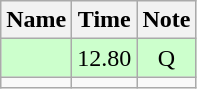<table class="wikitable sortable" style="text-align:center;">
<tr>
<th>Name</th>
<th>Time</th>
<th>Note</th>
</tr>
<tr style="background-color:#ccffcc;">
<td style="text-align:left;"></td>
<td>12.80</td>
<td>Q</td>
</tr>
<tr>
<td style="text-align:left;"></td>
<td></td>
<td></td>
</tr>
</table>
